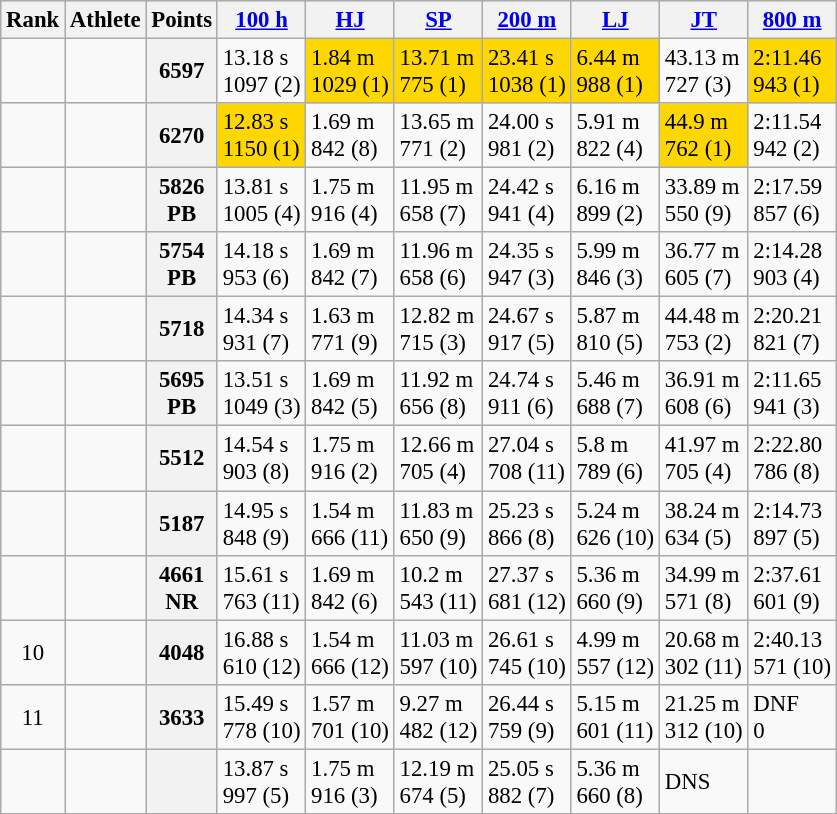<table class="wikitable sortable" style="font-size:95%;">
<tr bgcolor=#E6E6E6>
<th>Rank</th>
<th>Athlete</th>
<th>Points</th>
<th><a href='#'>100 h</a></th>
<th><a href='#'>HJ</a></th>
<th><a href='#'>SP</a></th>
<th><a href='#'>200 m</a></th>
<th><a href='#'>LJ</a></th>
<th><a href='#'>JT</a></th>
<th><a href='#'>800 m</a></th>
</tr>
<tr>
<td align=center></td>
<td></td>
<th>6597</th>
<td>13.18 s<br>1097 (2)</td>
<td bgcolor=gold>1.84 m<br>1029 (1)</td>
<td bgcolor=gold>13.71 m<br>775 (1)</td>
<td bgcolor=gold>23.41 s<br>1038 (1)</td>
<td bgcolor=gold>6.44 m<br>988 (1)</td>
<td>43.13 m<br>727 (3)</td>
<td bgcolor=gold>2:11.46<br>943 (1)</td>
</tr>
<tr>
<td align=center></td>
<td></td>
<th>6270</th>
<td bgcolor=gold>12.83 s<br>1150 (1)</td>
<td>1.69 m<br>842 (8)</td>
<td>13.65 m<br>771 (2)</td>
<td>24.00 s<br>981 (2)</td>
<td>5.91 m<br>822 (4)</td>
<td bgcolor=gold>44.9 m<br>762 (1)</td>
<td>2:11.54<br>942 (2)</td>
</tr>
<tr>
<td align=center></td>
<td></td>
<th>5826<br>PB</th>
<td>13.81 s<br>1005 (4)</td>
<td>1.75 m<br>916 (4)</td>
<td>11.95 m<br>658 (7)</td>
<td>24.42 s<br>941 (4)</td>
<td>6.16 m<br>899 (2)</td>
<td>33.89 m<br>550 (9)</td>
<td>2:17.59<br>857 (6)</td>
</tr>
<tr>
<td align=center></td>
<td></td>
<th>5754<br>PB</th>
<td>14.18 s<br>953 (6)</td>
<td>1.69 m<br>842 (7)</td>
<td>11.96 m<br>658 (6)</td>
<td>24.35 s<br>947 (3)</td>
<td>5.99 m<br>846 (3)</td>
<td>36.77 m<br>605 (7)</td>
<td>2:14.28<br>903 (4)</td>
</tr>
<tr>
<td align=center></td>
<td></td>
<th>5718</th>
<td>14.34 s<br>931 (7)</td>
<td>1.63 m<br>771 (9)</td>
<td>12.82 m<br>715 (3)</td>
<td>24.67 s<br>917 (5)</td>
<td>5.87 m<br>810 (5)</td>
<td>44.48 m<br>753 (2)</td>
<td>2:20.21<br>821 (7)</td>
</tr>
<tr>
<td align=center></td>
<td></td>
<th>5695<br>PB</th>
<td>13.51 s<br>1049 (3)</td>
<td>1.69 m<br>842 (5)</td>
<td>11.92 m<br>656 (8)</td>
<td>24.74 s<br>911 (6)</td>
<td>5.46 m<br>688 (7)</td>
<td>36.91 m<br>608 (6)</td>
<td>2:11.65<br>941 (3)</td>
</tr>
<tr>
<td align=center></td>
<td></td>
<th>5512</th>
<td>14.54 s<br>903 (8)</td>
<td>1.75 m<br>916 (2)</td>
<td>12.66 m<br>705 (4)</td>
<td>27.04 s<br>708 (11)</td>
<td>5.8 m<br>789 (6)</td>
<td>41.97 m<br>705 (4)</td>
<td>2:22.80<br>786 (8)</td>
</tr>
<tr>
<td align=center></td>
<td></td>
<th>5187</th>
<td>14.95 s<br>848 (9)</td>
<td>1.54 m<br>666 (11)</td>
<td>11.83 m<br>650 (9)</td>
<td>25.23 s<br>866 (8)</td>
<td>5.24 m<br>626 (10)</td>
<td>38.24 m<br>634 (5)</td>
<td>2:14.73<br>897 (5)</td>
</tr>
<tr>
<td align=center></td>
<td></td>
<th>4661<br>NR</th>
<td>15.61 s<br>763 (11)</td>
<td>1.69 m<br>842 (6)</td>
<td>10.2 m<br>543 (11)</td>
<td>27.37 s<br>681 (12)</td>
<td>5.36 m<br>660 (9)</td>
<td>34.99 m<br>571 (8)</td>
<td>2:37.61<br>601 (9)</td>
</tr>
<tr>
<td align=center>10</td>
<td></td>
<th>4048</th>
<td>16.88 s<br>610 (12)</td>
<td>1.54 m<br>666 (12)</td>
<td>11.03 m<br>597 (10)</td>
<td>26.61 s<br>745 (10)</td>
<td>4.99 m<br>557 (12)</td>
<td>20.68 m<br>302 (11)</td>
<td>2:40.13<br>571 (10)</td>
</tr>
<tr>
<td align=center>11</td>
<td></td>
<th>3633</th>
<td>15.49 s<br>778 (10)</td>
<td>1.57 m<br>701 (10)</td>
<td>9.27 m<br>482 (12)</td>
<td>26.44 s<br>759 (9)</td>
<td>5.15 m<br>601 (11)</td>
<td>21.25 m<br>312 (10)</td>
<td>DNF<br>0</td>
</tr>
<tr>
<td align=center></td>
<td></td>
<th></th>
<td>13.87 s<br>997 (5)</td>
<td>1.75 m<br>916 (3)</td>
<td>12.19 m<br>674 (5)</td>
<td>25.05 s<br>882 (7)</td>
<td>5.36 m<br>660 (8)</td>
<td>DNS</td>
<td></td>
</tr>
</table>
